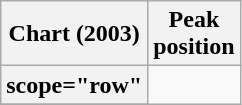<table class="wikitable sortable plainrowheaders">
<tr>
<th scope="col">Chart (2003)</th>
<th scope="col">Peak<br>position</th>
</tr>
<tr>
<th>scope="row"</th>
</tr>
<tr>
</tr>
</table>
